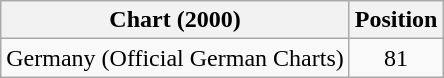<table class="wikitable">
<tr>
<th>Chart (2000)</th>
<th>Position</th>
</tr>
<tr>
<td>Germany (Official German Charts)</td>
<td align="center">81</td>
</tr>
</table>
